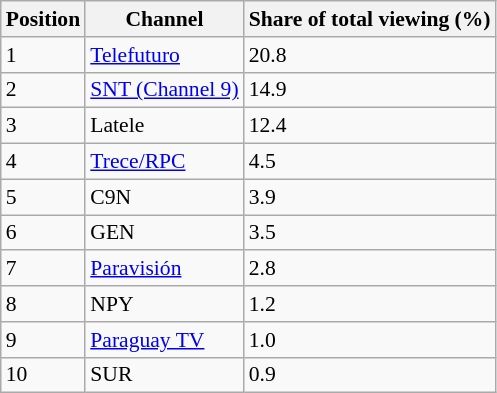<table class="wikitable" style="font-size: 90%">
<tr>
<th>Position</th>
<th>Channel</th>
<th>Share of total viewing (%)</th>
</tr>
<tr>
<td>1</td>
<td><a href='#'>Telefuturo</a></td>
<td>20.8</td>
</tr>
<tr>
<td>2</td>
<td><a href='#'>SNT (Channel 9)</a></td>
<td>14.9</td>
</tr>
<tr>
<td>3</td>
<td>Latele</td>
<td>12.4</td>
</tr>
<tr>
<td>4</td>
<td><a href='#'>Trece/RPC</a></td>
<td>4.5</td>
</tr>
<tr>
<td>5</td>
<td>C9N</td>
<td>3.9</td>
</tr>
<tr>
<td>6</td>
<td>GEN</td>
<td>3.5</td>
</tr>
<tr>
<td>7</td>
<td><a href='#'>Paravisión</a></td>
<td>2.8</td>
</tr>
<tr>
<td>8</td>
<td>NPY</td>
<td>1.2</td>
</tr>
<tr>
<td>9</td>
<td><a href='#'>Paraguay TV</a></td>
<td>1.0</td>
</tr>
<tr>
<td>10</td>
<td>SUR</td>
<td>0.9</td>
</tr>
</table>
